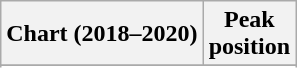<table class="wikitable sortable plainrowheaders" style="text-align:center">
<tr>
<th scope="col">Chart (2018–2020)</th>
<th scope="col">Peak<br>position</th>
</tr>
<tr>
</tr>
<tr>
</tr>
<tr>
</tr>
</table>
